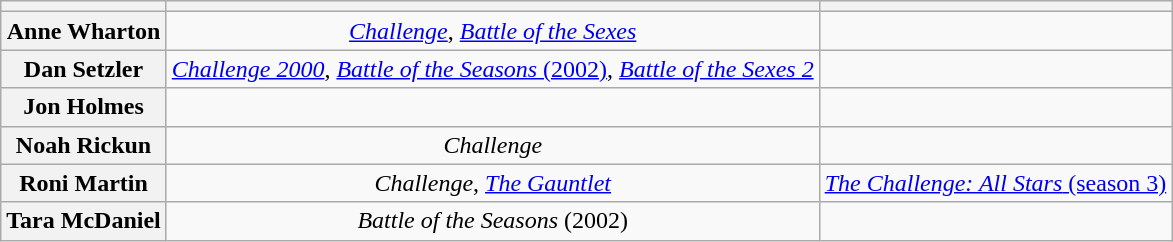<table class="wikitable sortable" style="text-align:center">
<tr>
<th scope="col"></th>
<th scope="col"></th>
<th scope="col"></th>
</tr>
<tr>
<th scope="row">Anne Wharton</th>
<td><em><a href='#'>Challenge</a></em>, <em><a href='#'>Battle of the Sexes</a></em></td>
<td></td>
</tr>
<tr>
<th scope="row">Dan Setzler</th>
<td><em><a href='#'>Challenge 2000</a></em>, <a href='#'><em>Battle of the Seasons</em> (2002)</a>, <em><a href='#'>Battle of the Sexes 2</a></em></td>
<td></td>
</tr>
<tr>
<th scope="row">Jon Holmes</th>
<td></td>
<td></td>
</tr>
<tr>
<th scope="row">Noah Rickun</th>
<td><em>Challenge</em></td>
<td></td>
</tr>
<tr>
<th scope="row">Roni Martin</th>
<td><em>Challenge</em>, <em><a href='#'>The Gauntlet</a></em></td>
<td><a href='#'><em>The Challenge: All Stars</em> (season 3)</a></td>
</tr>
<tr>
<th scope="row">Tara McDaniel</th>
<td><em>Battle of the Seasons</em> (2002)</td>
<td></td>
</tr>
</table>
